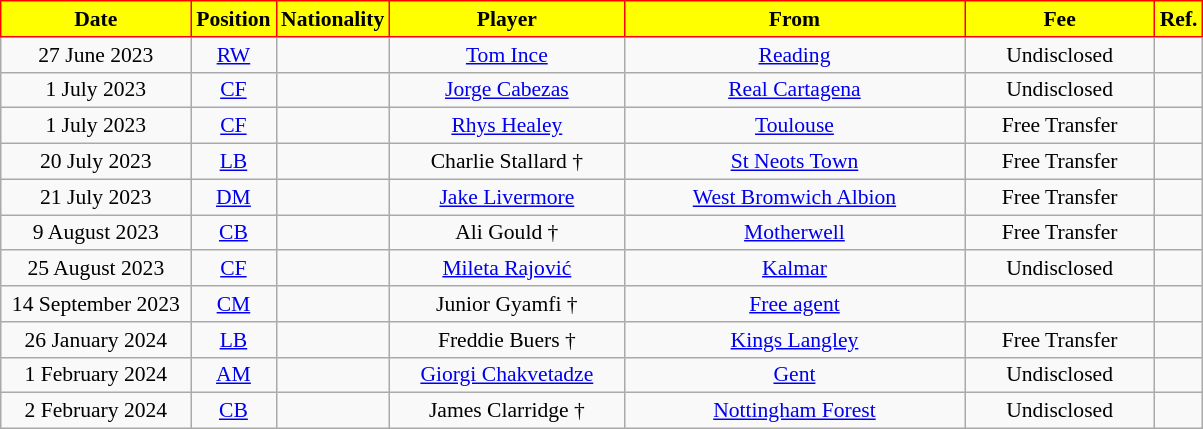<table class="wikitable" style="text-align:center; font-size:90%; ">
<tr>
<th style="background:#FFFF00; color:black; border:1px solid red; width:120px;">Date</th>
<th style="background:#FFFF00; color:black; border:1px solid red; width:50px;">Position</th>
<th style="background:#FFFF00; color:black; border:1px solid red; width:50px;">Nationality</th>
<th style="background:#FFFF00; color:black; border:1px solid red; width:150px;">Player</th>
<th style="background:#FFFF00; color:black; border:1px solid red; width:220px;">From</th>
<th style="background:#FFFF00; color:black; border:1px solid red; width:120px;">Fee</th>
<th style="background:#FFFF00; color:black; border:1px solid red; width:25px;">Ref.</th>
</tr>
<tr>
<td>27 June 2023</td>
<td><a href='#'>RW</a></td>
<td></td>
<td><a href='#'>Tom Ince</a></td>
<td> <a href='#'>Reading</a></td>
<td>Undisclosed</td>
<td></td>
</tr>
<tr>
<td>1 July 2023</td>
<td><a href='#'>CF</a></td>
<td></td>
<td><a href='#'>Jorge Cabezas</a></td>
<td> <a href='#'>Real Cartagena</a></td>
<td>Undisclosed</td>
<td></td>
</tr>
<tr>
<td>1 July 2023</td>
<td><a href='#'>CF</a></td>
<td></td>
<td><a href='#'>Rhys Healey</a></td>
<td> <a href='#'>Toulouse</a></td>
<td>Free Transfer</td>
<td></td>
</tr>
<tr>
<td>20 July 2023</td>
<td><a href='#'>LB</a></td>
<td></td>
<td>Charlie Stallard †</td>
<td> <a href='#'>St Neots Town</a></td>
<td>Free Transfer</td>
<td></td>
</tr>
<tr>
<td>21 July 2023</td>
<td><a href='#'>DM</a></td>
<td></td>
<td><a href='#'>Jake Livermore</a></td>
<td> <a href='#'>West Bromwich Albion</a></td>
<td>Free Transfer</td>
<td></td>
</tr>
<tr>
<td>9 August 2023</td>
<td><a href='#'>CB</a></td>
<td></td>
<td>Ali Gould †</td>
<td> <a href='#'>Motherwell</a></td>
<td>Free Transfer</td>
<td></td>
</tr>
<tr>
<td>25 August 2023</td>
<td><a href='#'>CF</a></td>
<td></td>
<td><a href='#'>Mileta Rajović</a></td>
<td> <a href='#'>Kalmar</a></td>
<td>Undisclosed</td>
<td></td>
</tr>
<tr>
<td>14 September 2023</td>
<td><a href='#'>CM</a></td>
<td></td>
<td>Junior Gyamfi †</td>
<td> <a href='#'>Free agent</a></td>
<td></td>
<td></td>
</tr>
<tr>
<td>26 January 2024</td>
<td><a href='#'>LB</a></td>
<td></td>
<td>Freddie Buers †</td>
<td> <a href='#'>Kings Langley</a></td>
<td>Free Transfer</td>
<td></td>
</tr>
<tr>
<td>1 February 2024</td>
<td><a href='#'>AM</a></td>
<td></td>
<td><a href='#'>Giorgi Chakvetadze</a></td>
<td> <a href='#'>Gent</a></td>
<td>Undisclosed</td>
<td></td>
</tr>
<tr>
<td>2 February 2024</td>
<td><a href='#'>CB</a></td>
<td></td>
<td>James Clarridge †</td>
<td> <a href='#'>Nottingham Forest</a></td>
<td>Undisclosed</td>
<td></td>
</tr>
</table>
